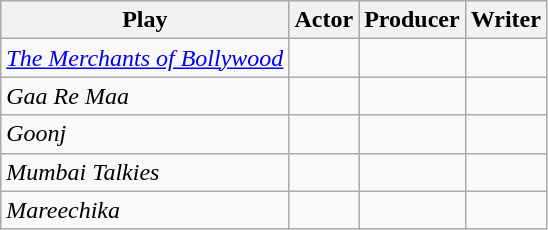<table class="wikitable">
<tr>
<th>Play</th>
<th>Actor</th>
<th>Producer</th>
<th>Writer</th>
</tr>
<tr>
<td><em><a href='#'>The Merchants of Bollywood</a></em></td>
<td></td>
<td></td>
<td></td>
</tr>
<tr>
<td><em>Gaa Re Maa</em></td>
<td></td>
<td></td>
<td></td>
</tr>
<tr>
<td><em>Goonj</em></td>
<td></td>
<td></td>
<td></td>
</tr>
<tr>
<td><em>Mumbai Talkies</em></td>
<td></td>
<td></td>
<td></td>
</tr>
<tr>
<td><em>Mareechika</em></td>
<td></td>
<td></td>
<td></td>
</tr>
</table>
